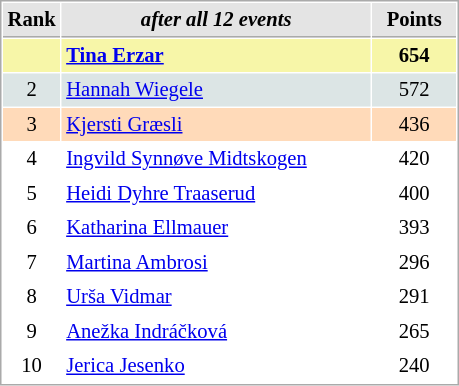<table cellspacing="1" cellpadding="3" style="border:1px solid #AAAAAA;font-size:86%">
<tr style="background-color: #E4E4E4;">
<th style="border-bottom:1px solid #AAAAAA; width: 10px;">Rank</th>
<th style="border-bottom:1px solid #AAAAAA; width: 200px;"><em>after all 12 events</em></th>
<th style="border-bottom:1px solid #AAAAAA; width: 50px;">Points</th>
</tr>
<tr style="background:#f7f6a8;">
<td align=center></td>
<td> <strong><a href='#'>Tina Erzar</a></strong></td>
<td align=center><strong>654</strong></td>
</tr>
<tr style="background:#dce5e5;">
<td align=center>2</td>
<td> <a href='#'>Hannah Wiegele</a></td>
<td align=center>572</td>
</tr>
<tr style="background:#ffdab9;">
<td align=center>3</td>
<td> <a href='#'>Kjersti Græsli</a></td>
<td align=center>436</td>
</tr>
<tr>
<td align=center>4</td>
<td> <a href='#'>Ingvild Synnøve Midtskogen</a></td>
<td align=center>420</td>
</tr>
<tr>
<td align=center>5</td>
<td> <a href='#'>Heidi Dyhre Traaserud</a></td>
<td align=center>400</td>
</tr>
<tr>
<td align=center>6</td>
<td> <a href='#'>Katharina Ellmauer</a></td>
<td align=center>393</td>
</tr>
<tr>
<td align=center>7</td>
<td> <a href='#'>Martina Ambrosi</a></td>
<td align=center>296</td>
</tr>
<tr>
<td align=center>8</td>
<td> <a href='#'>Urša Vidmar</a></td>
<td align=center>291</td>
</tr>
<tr>
<td align=center>9</td>
<td> <a href='#'>Anežka Indráčková</a></td>
<td align=center>265</td>
</tr>
<tr>
<td align=center>10</td>
<td> <a href='#'>Jerica Jesenko</a></td>
<td align=center>240</td>
</tr>
</table>
